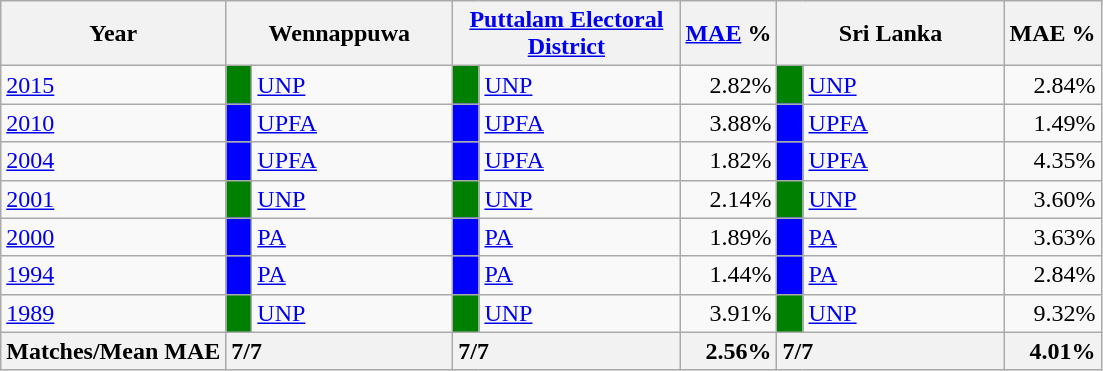<table class="wikitable">
<tr>
<th>Year</th>
<th colspan="2" width="144px">Wennappuwa</th>
<th colspan="2" width="144px"><a href='#'>Puttalam Electoral District</a></th>
<th><a href='#'>MAE</a> %</th>
<th colspan="2" width="144px">Sri Lanka</th>
<th>MAE %</th>
</tr>
<tr>
<td><a href='#'>2015</a></td>
<td style="background-color:green;" width="10px"></td>
<td style="text-align:left;"><a href='#'>UNP</a></td>
<td style="background-color:green;" width="10px"></td>
<td style="text-align:left;"><a href='#'>UNP</a></td>
<td style="text-align:right;">2.82%</td>
<td style="background-color:green;" width="10px"></td>
<td style="text-align:left;"><a href='#'>UNP</a></td>
<td style="text-align:right;">2.84%</td>
</tr>
<tr>
<td><a href='#'>2010</a></td>
<td style="background-color:blue;" width="10px"></td>
<td style="text-align:left;"><a href='#'>UPFA</a></td>
<td style="background-color:blue;" width="10px"></td>
<td style="text-align:left;"><a href='#'>UPFA</a></td>
<td style="text-align:right;">3.88%</td>
<td style="background-color:blue;" width="10px"></td>
<td style="text-align:left;"><a href='#'>UPFA</a></td>
<td style="text-align:right;">1.49%</td>
</tr>
<tr>
<td><a href='#'>2004</a></td>
<td style="background-color:blue;" width="10px"></td>
<td style="text-align:left;"><a href='#'>UPFA</a></td>
<td style="background-color:blue;" width="10px"></td>
<td style="text-align:left;"><a href='#'>UPFA</a></td>
<td style="text-align:right;">1.82%</td>
<td style="background-color:blue;" width="10px"></td>
<td style="text-align:left;"><a href='#'>UPFA</a></td>
<td style="text-align:right;">4.35%</td>
</tr>
<tr>
<td><a href='#'>2001</a></td>
<td style="background-color:green;" width="10px"></td>
<td style="text-align:left;"><a href='#'>UNP</a></td>
<td style="background-color:green;" width="10px"></td>
<td style="text-align:left;"><a href='#'>UNP</a></td>
<td style="text-align:right;">2.14%</td>
<td style="background-color:green;" width="10px"></td>
<td style="text-align:left;"><a href='#'>UNP</a></td>
<td style="text-align:right;">3.60%</td>
</tr>
<tr>
<td><a href='#'>2000</a></td>
<td style="background-color:blue;" width="10px"></td>
<td style="text-align:left;"><a href='#'>PA</a></td>
<td style="background-color:blue;" width="10px"></td>
<td style="text-align:left;"><a href='#'>PA</a></td>
<td style="text-align:right;">1.89%</td>
<td style="background-color:blue;" width="10px"></td>
<td style="text-align:left;"><a href='#'>PA</a></td>
<td style="text-align:right;">3.63%</td>
</tr>
<tr>
<td><a href='#'>1994</a></td>
<td style="background-color:blue;" width="10px"></td>
<td style="text-align:left;"><a href='#'>PA</a></td>
<td style="background-color:blue;" width="10px"></td>
<td style="text-align:left;"><a href='#'>PA</a></td>
<td style="text-align:right;">1.44%</td>
<td style="background-color:blue;" width="10px"></td>
<td style="text-align:left;"><a href='#'>PA</a></td>
<td style="text-align:right;">2.84%</td>
</tr>
<tr>
<td><a href='#'>1989</a></td>
<td style="background-color:green;" width="10px"></td>
<td style="text-align:left;"><a href='#'>UNP</a></td>
<td style="background-color:green;" width="10px"></td>
<td style="text-align:left;"><a href='#'>UNP</a></td>
<td style="text-align:right;">3.91%</td>
<td style="background-color:green;" width="10px"></td>
<td style="text-align:left;"><a href='#'>UNP</a></td>
<td style="text-align:right;">9.32%</td>
</tr>
<tr>
<th>Matches/Mean MAE</th>
<th style="text-align:left;"colspan="2" width="144px">7/7</th>
<th style="text-align:left;"colspan="2" width="144px">7/7</th>
<th style="text-align:right;">2.56%</th>
<th style="text-align:left;"colspan="2" width="144px">7/7</th>
<th style="text-align:right;">4.01%</th>
</tr>
</table>
